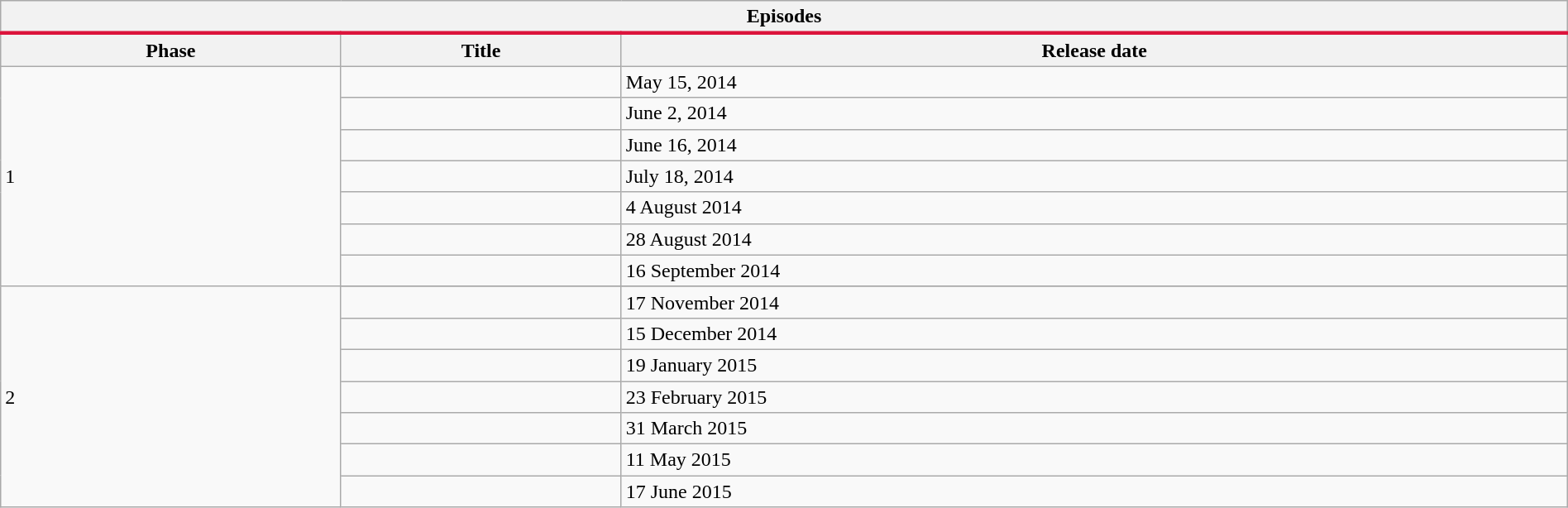<table style="width:100%;" class="wikitable">
<tr>
<th colspan="3">Episodes</th>
</tr>
<tr style="border-top: 3px solid #DC143C">
<th>Phase</th>
<th>Title</th>
<th>Release date</th>
</tr>
<tr>
<td rowspan="7">1</td>
<td></td>
<td>May 15, 2014</td>
</tr>
<tr>
<td></td>
<td>June 2, 2014</td>
</tr>
<tr>
<td></td>
<td>June 16, 2014</td>
</tr>
<tr>
<td></td>
<td>July 18, 2014</td>
</tr>
<tr>
<td></td>
<td>4 August 2014</td>
</tr>
<tr>
<td></td>
<td>28 August 2014</td>
</tr>
<tr>
<td></td>
<td>16 September 2014</td>
</tr>
<tr>
<td rowspan="8">2</td>
</tr>
<tr>
<td></td>
<td>17 November 2014</td>
</tr>
<tr>
<td></td>
<td>15 December 2014</td>
</tr>
<tr>
<td></td>
<td>19 January 2015</td>
</tr>
<tr>
<td></td>
<td>23 February 2015</td>
</tr>
<tr>
<td></td>
<td>31 March 2015</td>
</tr>
<tr>
<td></td>
<td>11 May 2015</td>
</tr>
<tr>
<td></td>
<td>17 June 2015</td>
</tr>
</table>
